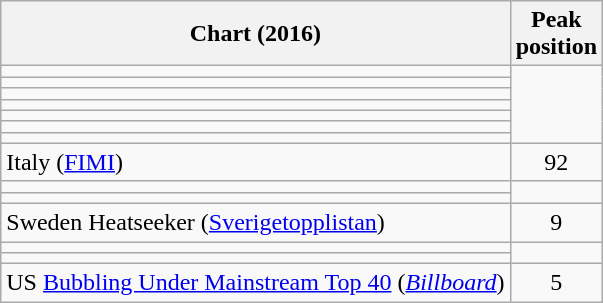<table class="wikitable sortable plainrowheaders" style="text-align:left">
<tr>
<th>Chart (2016)</th>
<th>Peak<br>position</th>
</tr>
<tr>
<td></td>
</tr>
<tr>
<td></td>
</tr>
<tr>
<td></td>
</tr>
<tr>
<td></td>
</tr>
<tr>
<td></td>
</tr>
<tr>
<td></td>
</tr>
<tr>
<td></td>
</tr>
<tr>
<td scope="row">Italy (<a href='#'>FIMI</a>)</td>
<td style="text-align:center">92</td>
</tr>
<tr>
<td></td>
</tr>
<tr>
<td></td>
</tr>
<tr>
<td scope="row">Sweden Heatseeker (<a href='#'>Sverigetopplistan</a>)</td>
<td style="text-align:center">9</td>
</tr>
<tr>
<td></td>
</tr>
<tr>
<td></td>
</tr>
<tr>
<td scope="row">US <a href='#'>Bubbling Under Mainstream Top 40</a> (<em><a href='#'>Billboard</a></em>)</td>
<td align="center">5</td>
</tr>
</table>
